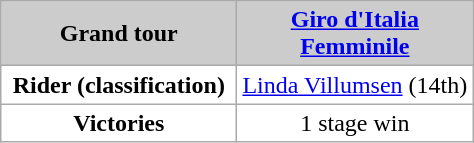<table class="wikitable" style="background-color:#ffffff; text-align:center;">
<tr ---->
<th scope="row" style="background-color:#CCCCCC; text-align:center; width:150px;">Grand tour</th>
<th scope="col" style="background-color:#CCCCCC; width:150px;"><a href='#'>Giro d'Italia Femminile</a></th>
</tr>
<tr>
<th scope="row" style="background-color:#ffffff; text-align:center;">Rider (classification)</th>
<td> <a href='#'>Linda Villumsen</a> (14th)</td>
</tr>
<tr>
<th scope="row" style="background-color:#ffffff; text-align:center;">Victories</th>
<td>1 stage win</td>
</tr>
</table>
